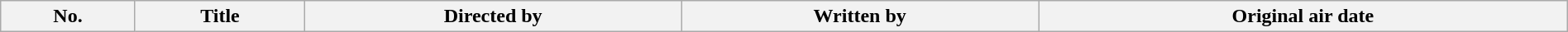<table class="wikitable plainrowheaders" style="width:100%; style="background:#fff;">
<tr>
<th style="background:#;">No.</th>
<th style="background:#;">Title</th>
<th style="background:#;">Directed by</th>
<th style="background:#;">Written by</th>
<th style="background:#;">Original air date<br>










</th>
</tr>
</table>
